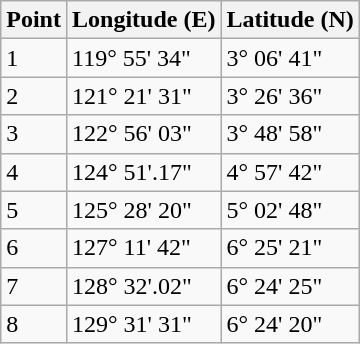<table class="wikitable">
<tr>
<th>Point</th>
<th>Longitude (E)</th>
<th>Latitude (N)</th>
</tr>
<tr>
<td>1</td>
<td>119° 55' 34"</td>
<td>3° 06' 41"</td>
</tr>
<tr>
<td>2</td>
<td>121° 21' 31"</td>
<td>3° 26' 36"</td>
</tr>
<tr>
<td>3</td>
<td>122° 56' 03"</td>
<td>3° 48' 58"</td>
</tr>
<tr>
<td>4</td>
<td>124° 51'.17"</td>
<td>4° 57' 42"</td>
</tr>
<tr>
<td>5</td>
<td>125° 28' 20"</td>
<td>5° 02' 48"</td>
</tr>
<tr>
<td>6</td>
<td>127° 11' 42"</td>
<td>6° 25' 21"</td>
</tr>
<tr>
<td>7</td>
<td>128° 32'.02"</td>
<td>6° 24' 25"</td>
</tr>
<tr>
<td>8</td>
<td>129° 31' 31"</td>
<td>6° 24' 20"</td>
</tr>
</table>
